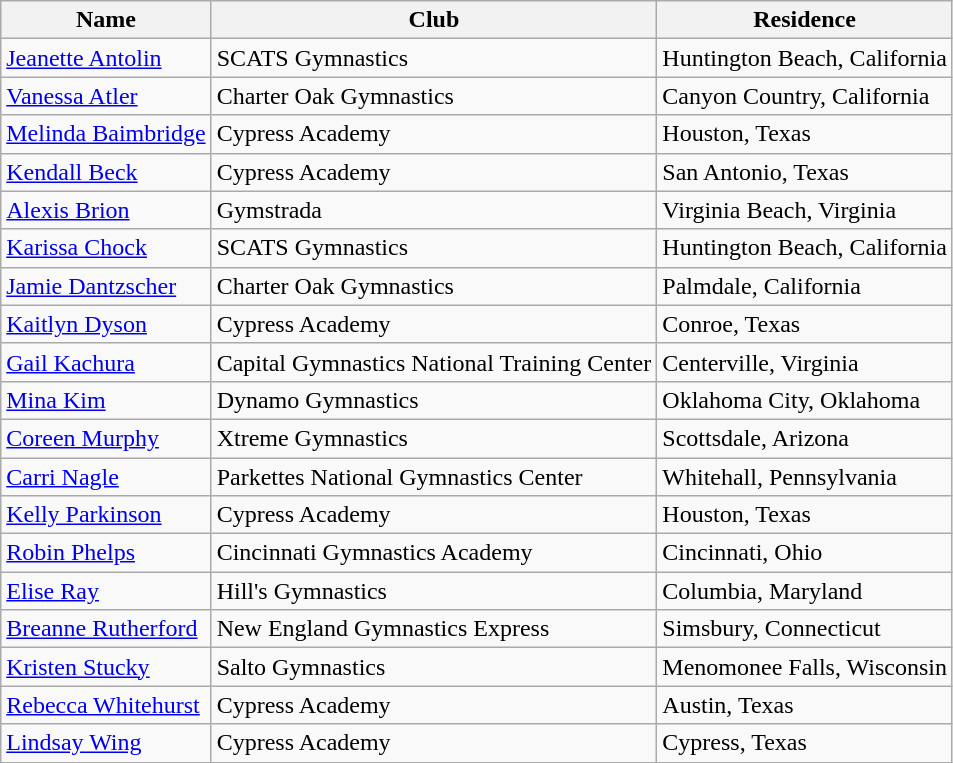<table class="wikitable">
<tr>
<th>Name</th>
<th>Club</th>
<th>Residence</th>
</tr>
<tr>
<td><a href='#'>Jeanette Antolin</a></td>
<td>SCATS Gymnastics</td>
<td>Huntington Beach, California</td>
</tr>
<tr>
<td><a href='#'>Vanessa Atler</a></td>
<td>Charter Oak Gymnastics</td>
<td>Canyon Country, California</td>
</tr>
<tr>
<td><a href='#'>Melinda Baimbridge</a></td>
<td>Cypress Academy</td>
<td>Houston, Texas</td>
</tr>
<tr>
<td><a href='#'>Kendall Beck</a></td>
<td>Cypress Academy</td>
<td>San Antonio, Texas</td>
</tr>
<tr>
<td><a href='#'>Alexis Brion</a></td>
<td>Gymstrada</td>
<td>Virginia Beach, Virginia</td>
</tr>
<tr>
<td><a href='#'>Karissa Chock</a></td>
<td>SCATS Gymnastics</td>
<td>Huntington Beach, California</td>
</tr>
<tr>
<td><a href='#'>Jamie Dantzscher</a></td>
<td>Charter Oak Gymnastics</td>
<td>Palmdale, California</td>
</tr>
<tr>
<td><a href='#'>Kaitlyn Dyson</a></td>
<td>Cypress Academy</td>
<td>Conroe, Texas</td>
</tr>
<tr>
<td><a href='#'>Gail Kachura</a></td>
<td>Capital Gymnastics National Training Center</td>
<td>Centerville, Virginia</td>
</tr>
<tr>
<td><a href='#'>Mina Kim</a></td>
<td>Dynamo Gymnastics</td>
<td>Oklahoma City, Oklahoma</td>
</tr>
<tr>
<td><a href='#'>Coreen Murphy</a></td>
<td>Xtreme Gymnastics</td>
<td>Scottsdale, Arizona</td>
</tr>
<tr>
<td><a href='#'>Carri Nagle</a></td>
<td>Parkettes National Gymnastics Center</td>
<td>Whitehall, Pennsylvania</td>
</tr>
<tr>
<td><a href='#'>Kelly Parkinson</a></td>
<td>Cypress Academy</td>
<td>Houston, Texas</td>
</tr>
<tr>
<td><a href='#'>Robin Phelps</a></td>
<td>Cincinnati Gymnastics Academy</td>
<td>Cincinnati, Ohio</td>
</tr>
<tr>
<td><a href='#'>Elise Ray</a></td>
<td>Hill's Gymnastics</td>
<td>Columbia, Maryland</td>
</tr>
<tr>
<td><a href='#'>Breanne Rutherford</a></td>
<td>New England Gymnastics Express</td>
<td>Simsbury, Connecticut</td>
</tr>
<tr>
<td><a href='#'>Kristen Stucky</a></td>
<td>Salto Gymnastics</td>
<td>Menomonee Falls, Wisconsin</td>
</tr>
<tr>
<td><a href='#'>Rebecca Whitehurst</a></td>
<td>Cypress Academy</td>
<td>Austin, Texas</td>
</tr>
<tr>
<td><a href='#'>Lindsay Wing</a></td>
<td>Cypress Academy</td>
<td>Cypress, Texas</td>
</tr>
</table>
